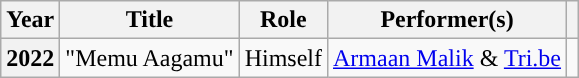<table class="wikitable plainrowheaders ">
<tr>
<th scope="col">Year</th>
<th scope="col">Title</th>
<th scope="col">Role</th>
<th scope="col">Performer(s)</th>
<th scope="col" class="unsortable"></th>
</tr>
<tr>
<th scope="row">2022</th>
<td>"Memu Aagamu"</td>
<td>Himself</td>
<td><a href='#'>Armaan Malik</a> & <a href='#'>Tri.be</a></td>
<td></td>
</tr>
</table>
